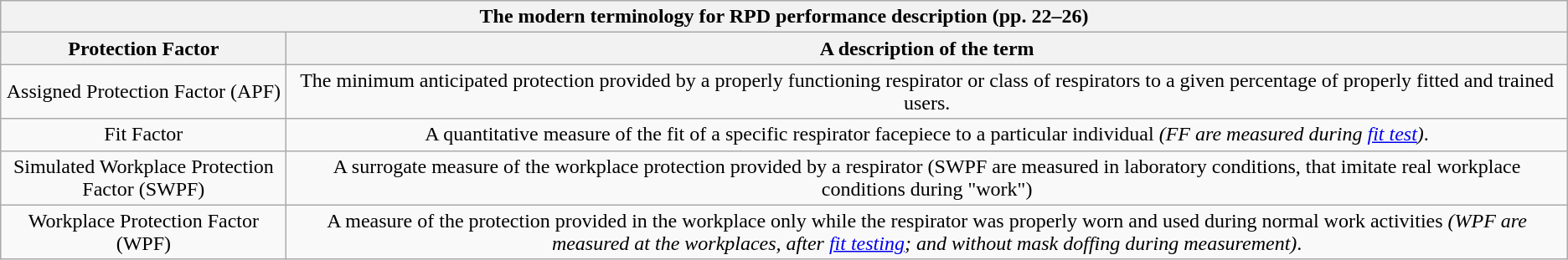<table class="wikitable collapsible collapsed" style="text-align:center">
<tr>
<th colspan="2">The modern terminology for RPD performance description (pp. 22–26)</th>
</tr>
<tr>
<th>Protection Factor</th>
<th>A description of the term</th>
</tr>
<tr>
<td>Assigned Protection Factor (APF)</td>
<td>The minimum anticipated protection provided by a properly functioning respirator or class of respirators to a given percentage of properly fitted and trained users.</td>
</tr>
<tr>
<td>Fit Factor</td>
<td>A quantitative measure of the fit of a specific respirator facepiece to a particular individual <em>(FF are measured during <a href='#'>fit test</a>)</em>.</td>
</tr>
<tr>
<td>Simulated Workplace Protection Factor (SWPF)</td>
<td>A surrogate measure of the workplace protection provided by a respirator (SWPF are measured in laboratory conditions, that imitate real workplace conditions during "work")</td>
</tr>
<tr>
<td>Workplace Protection Factor (WPF)</td>
<td>A measure of the protection provided in the workplace only while the respirator was properly worn and used during normal work activities <em>(WPF are measured at the workplaces, after <a href='#'>fit testing</a>; and without mask doffing during measurement)</em>.</td>
</tr>
</table>
